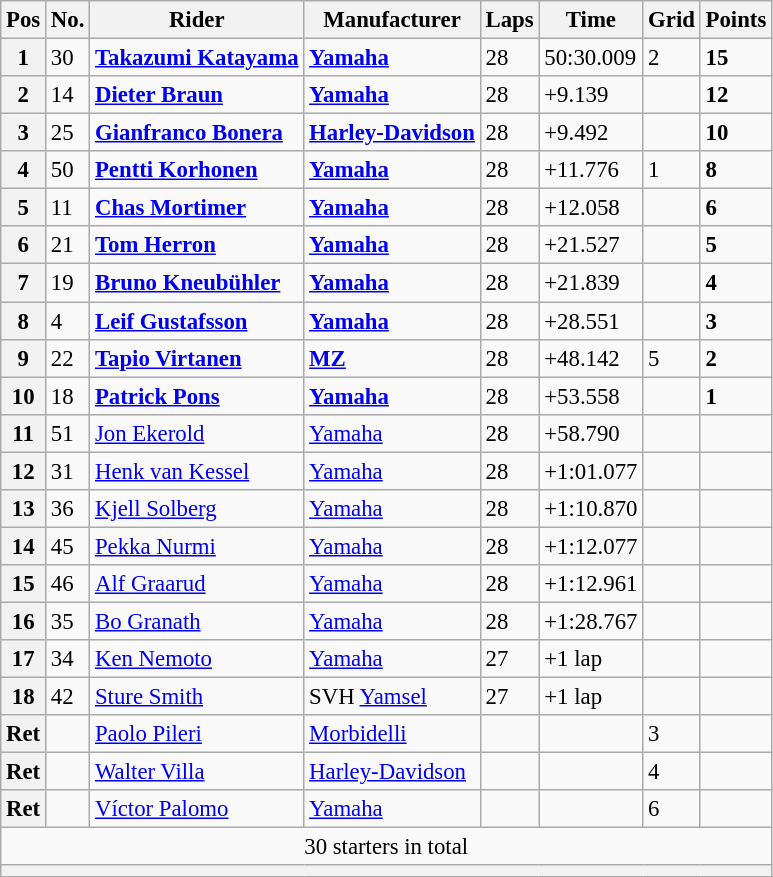<table class="wikitable" style="font-size: 95%;">
<tr>
<th>Pos</th>
<th>No.</th>
<th>Rider</th>
<th>Manufacturer</th>
<th>Laps</th>
<th>Time</th>
<th>Grid</th>
<th>Points</th>
</tr>
<tr>
<th>1</th>
<td>30</td>
<td> <strong><a href='#'>Takazumi Katayama</a></strong></td>
<td><strong><a href='#'>Yamaha</a></strong></td>
<td>28</td>
<td>50:30.009</td>
<td>2</td>
<td><strong>15</strong></td>
</tr>
<tr>
<th>2</th>
<td>14</td>
<td> <strong><a href='#'>Dieter Braun</a></strong></td>
<td><strong><a href='#'>Yamaha</a></strong></td>
<td>28</td>
<td>+9.139</td>
<td></td>
<td><strong>12</strong></td>
</tr>
<tr>
<th>3</th>
<td>25</td>
<td> <strong><a href='#'>Gianfranco Bonera</a></strong></td>
<td><strong><a href='#'>Harley-Davidson</a></strong></td>
<td>28</td>
<td>+9.492</td>
<td></td>
<td><strong>10</strong></td>
</tr>
<tr>
<th>4</th>
<td>50</td>
<td> <strong><a href='#'>Pentti Korhonen</a></strong></td>
<td><strong><a href='#'>Yamaha</a></strong></td>
<td>28</td>
<td>+11.776</td>
<td>1</td>
<td><strong>8</strong></td>
</tr>
<tr>
<th>5</th>
<td>11</td>
<td> <strong><a href='#'>Chas Mortimer</a></strong></td>
<td><strong><a href='#'>Yamaha</a></strong></td>
<td>28</td>
<td>+12.058</td>
<td></td>
<td><strong>6</strong></td>
</tr>
<tr>
<th>6</th>
<td>21</td>
<td> <strong><a href='#'>Tom Herron</a></strong></td>
<td><strong><a href='#'>Yamaha</a></strong></td>
<td>28</td>
<td>+21.527</td>
<td></td>
<td><strong>5</strong></td>
</tr>
<tr>
<th>7</th>
<td>19</td>
<td> <strong><a href='#'>Bruno Kneubühler</a></strong></td>
<td><strong><a href='#'>Yamaha</a></strong></td>
<td>28</td>
<td>+21.839</td>
<td></td>
<td><strong>4</strong></td>
</tr>
<tr>
<th>8</th>
<td>4</td>
<td> <strong><a href='#'>Leif Gustafsson</a></strong></td>
<td><strong><a href='#'>Yamaha</a></strong></td>
<td>28</td>
<td>+28.551</td>
<td></td>
<td><strong>3</strong></td>
</tr>
<tr>
<th>9</th>
<td>22</td>
<td> <strong><a href='#'>Tapio Virtanen</a></strong></td>
<td><strong><a href='#'>MZ</a></strong></td>
<td>28</td>
<td>+48.142</td>
<td>5</td>
<td><strong>2</strong></td>
</tr>
<tr>
<th>10</th>
<td>18</td>
<td> <strong><a href='#'>Patrick Pons</a></strong></td>
<td><strong><a href='#'>Yamaha</a></strong></td>
<td>28</td>
<td>+53.558</td>
<td></td>
<td><strong>1</strong></td>
</tr>
<tr>
<th>11</th>
<td>51</td>
<td> <a href='#'>Jon Ekerold</a></td>
<td><a href='#'>Yamaha</a></td>
<td>28</td>
<td>+58.790</td>
<td></td>
<td></td>
</tr>
<tr>
<th>12</th>
<td>31</td>
<td> <a href='#'>Henk van Kessel</a></td>
<td><a href='#'>Yamaha</a></td>
<td>28</td>
<td>+1:01.077</td>
<td></td>
<td></td>
</tr>
<tr>
<th>13</th>
<td>36</td>
<td> <a href='#'>Kjell Solberg</a></td>
<td><a href='#'>Yamaha</a></td>
<td>28</td>
<td>+1:10.870</td>
<td></td>
<td></td>
</tr>
<tr>
<th>14</th>
<td>45</td>
<td> <a href='#'>Pekka Nurmi</a></td>
<td><a href='#'>Yamaha</a></td>
<td>28</td>
<td>+1:12.077</td>
<td></td>
<td></td>
</tr>
<tr>
<th>15</th>
<td>46</td>
<td> <a href='#'>Alf Graarud</a></td>
<td><a href='#'>Yamaha</a></td>
<td>28</td>
<td>+1:12.961</td>
<td></td>
<td></td>
</tr>
<tr>
<th>16</th>
<td>35</td>
<td> <a href='#'>Bo Granath</a></td>
<td><a href='#'>Yamaha</a></td>
<td>28</td>
<td>+1:28.767</td>
<td></td>
<td></td>
</tr>
<tr>
<th>17</th>
<td>34</td>
<td> <a href='#'>Ken Nemoto</a></td>
<td><a href='#'>Yamaha</a></td>
<td>27</td>
<td>+1 lap</td>
<td></td>
<td></td>
</tr>
<tr>
<th>18</th>
<td>42</td>
<td> <a href='#'>Sture Smith</a></td>
<td>SVH <a href='#'>Yamsel</a></td>
<td>27</td>
<td>+1 lap</td>
<td></td>
<td></td>
</tr>
<tr>
<th>Ret</th>
<td></td>
<td> <a href='#'>Paolo Pileri</a></td>
<td><a href='#'>Morbidelli</a></td>
<td></td>
<td></td>
<td>3</td>
<td></td>
</tr>
<tr>
<th>Ret</th>
<td></td>
<td> <a href='#'>Walter Villa</a></td>
<td><a href='#'>Harley-Davidson</a></td>
<td></td>
<td></td>
<td>4</td>
<td></td>
</tr>
<tr>
<th>Ret</th>
<td></td>
<td> <a href='#'>Víctor Palomo</a></td>
<td><a href='#'>Yamaha</a></td>
<td></td>
<td></td>
<td>6</td>
<td></td>
</tr>
<tr>
<td colspan=8 align=center>30 starters in total</td>
</tr>
<tr>
<th colspan=8></th>
</tr>
</table>
